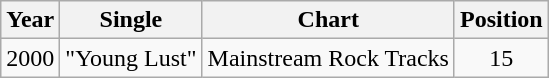<table class="wikitable">
<tr>
<th>Year</th>
<th>Single</th>
<th>Chart</th>
<th>Position</th>
</tr>
<tr>
<td>2000</td>
<td>"Young Lust"</td>
<td>Mainstream Rock Tracks</td>
<td align="center">15</td>
</tr>
</table>
